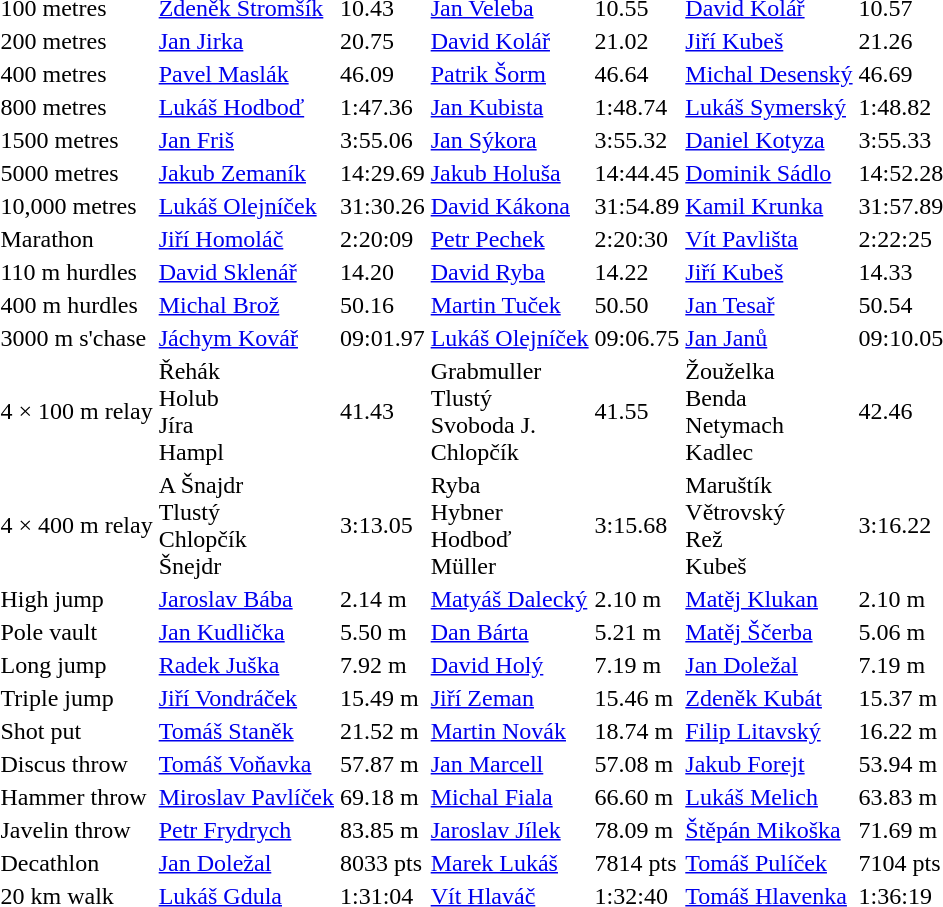<table>
<tr>
<td>100 metres</td>
<td><a href='#'>Zdeněk Stromšík</a></td>
<td>10.43</td>
<td><a href='#'>Jan Veleba</a></td>
<td>10.55</td>
<td><a href='#'>David Kolář</a></td>
<td>10.57</td>
</tr>
<tr>
<td>200 metres</td>
<td><a href='#'>Jan Jirka</a></td>
<td>20.75</td>
<td><a href='#'>David Kolář</a></td>
<td>21.02</td>
<td><a href='#'>Jiří Kubeš</a></td>
<td>21.26</td>
</tr>
<tr>
<td>400 metres</td>
<td><a href='#'>Pavel Maslák</a></td>
<td>46.09</td>
<td><a href='#'>Patrik Šorm</a></td>
<td>46.64</td>
<td><a href='#'>Michal Desenský</a></td>
<td>46.69</td>
</tr>
<tr>
<td>800 metres</td>
<td><a href='#'>Lukáš Hodboď</a></td>
<td>1:47.36</td>
<td><a href='#'>Jan Kubista</a></td>
<td>1:48.74</td>
<td><a href='#'>Lukáš Symerský</a></td>
<td>1:48.82</td>
</tr>
<tr>
<td>1500 metres</td>
<td><a href='#'>Jan Friš</a></td>
<td>3:55.06</td>
<td><a href='#'>Jan Sýkora</a></td>
<td>3:55.32</td>
<td><a href='#'>Daniel Kotyza</a></td>
<td>3:55.33</td>
</tr>
<tr>
<td>5000 metres</td>
<td><a href='#'>Jakub Zemaník</a></td>
<td>14:29.69</td>
<td><a href='#'>Jakub Holuša</a></td>
<td>14:44.45</td>
<td><a href='#'>Dominik Sádlo</a></td>
<td>14:52.28</td>
</tr>
<tr>
<td>10,000 metres</td>
<td><a href='#'>Lukáš Olejníček</a></td>
<td>31:30.26</td>
<td><a href='#'>David Kákona</a></td>
<td>31:54.89</td>
<td><a href='#'>Kamil Krunka</a></td>
<td>31:57.89</td>
</tr>
<tr>
<td>Marathon</td>
<td><a href='#'>Jiří Homoláč</a></td>
<td>2:20:09</td>
<td><a href='#'>Petr Pechek</a></td>
<td>2:20:30</td>
<td><a href='#'>Vít Pavlišta</a></td>
<td>2:22:25</td>
</tr>
<tr>
<td>110 m hurdles</td>
<td><a href='#'>David Sklenář</a></td>
<td>14.20</td>
<td><a href='#'>David Ryba</a></td>
<td>14.22</td>
<td><a href='#'>Jiří Kubeš</a></td>
<td>14.33</td>
</tr>
<tr>
<td>400 m hurdles</td>
<td><a href='#'>Michal Brož</a></td>
<td>50.16</td>
<td><a href='#'>Martin Tuček</a></td>
<td>50.50</td>
<td><a href='#'>Jan Tesař</a></td>
<td>50.54</td>
</tr>
<tr>
<td>3000 m s'chase</td>
<td><a href='#'>Jáchym Kovář</a></td>
<td>09:01.97</td>
<td><a href='#'>Lukáš Olejníček</a></td>
<td>09:06.75</td>
<td><a href='#'>Jan Janů</a></td>
<td>09:10.05</td>
</tr>
<tr>
<td>4 × 100 m relay</td>
<td>Řehák<br>Holub<br>Jíra<br>Hampl</td>
<td>41.43</td>
<td>Grabmuller<br>Tlustý<br>Svoboda J.<br>Chlopčík</td>
<td>41.55</td>
<td>Žouželka<br>Benda<br>Netymach<br>Kadlec</td>
<td>42.46</td>
</tr>
<tr>
<td>4 × 400 m relay</td>
<td>A Šnajdr<br>Tlustý<br>Chlopčík<br>Šnejdr</td>
<td>3:13.05</td>
<td>Ryba<br>Hybner<br>Hodboď<br>Müller</td>
<td>3:15.68</td>
<td>Maruštík<br>Větrovský<br>Rež<br>Kubeš</td>
<td>3:16.22</td>
</tr>
<tr>
<td>High jump</td>
<td><a href='#'>Jaroslav Bába</a></td>
<td>2.14 m</td>
<td><a href='#'>Matyáš Dalecký</a></td>
<td>2.10 m</td>
<td><a href='#'>Matěj Klukan</a></td>
<td>2.10 m</td>
</tr>
<tr>
<td>Pole vault</td>
<td><a href='#'>Jan Kudlička</a></td>
<td>5.50 m</td>
<td><a href='#'>Dan Bárta</a></td>
<td>5.21 m</td>
<td><a href='#'>Matěj Ščerba</a></td>
<td>5.06 m</td>
</tr>
<tr>
<td>Long jump</td>
<td><a href='#'>Radek Juška</a></td>
<td>7.92 m</td>
<td><a href='#'>David Holý</a></td>
<td>7.19 m</td>
<td><a href='#'>Jan Doležal</a></td>
<td>7.19 m</td>
</tr>
<tr>
<td>Triple jump</td>
<td><a href='#'>Jiří Vondráček</a></td>
<td>15.49 m</td>
<td><a href='#'>Jiří Zeman</a></td>
<td>15.46 m</td>
<td><a href='#'>Zdeněk Kubát</a></td>
<td>15.37 m</td>
</tr>
<tr>
<td>Shot put</td>
<td><a href='#'>Tomáš Staněk</a></td>
<td>21.52 m</td>
<td><a href='#'>Martin Novák</a></td>
<td>18.74 m</td>
<td><a href='#'>Filip Litavský</a></td>
<td>16.22 m</td>
</tr>
<tr>
<td>Discus throw</td>
<td><a href='#'>Tomáš Voňavka</a></td>
<td>57.87 m</td>
<td><a href='#'>Jan Marcell</a></td>
<td>57.08 m</td>
<td><a href='#'>Jakub Forejt</a></td>
<td>53.94 m</td>
</tr>
<tr>
<td>Hammer throw</td>
<td><a href='#'>Miroslav Pavlíček</a></td>
<td>69.18 m</td>
<td><a href='#'>Michal Fiala</a></td>
<td>66.60 m</td>
<td><a href='#'>Lukáš Melich</a></td>
<td>63.83 m</td>
</tr>
<tr>
<td>Javelin throw</td>
<td><a href='#'>Petr Frydrych</a></td>
<td>83.85 m</td>
<td><a href='#'>Jaroslav Jílek</a></td>
<td>78.09 m</td>
<td><a href='#'>Štěpán Mikoška</a></td>
<td>71.69 m</td>
</tr>
<tr>
<td>Decathlon</td>
<td><a href='#'>Jan Doležal</a></td>
<td>8033 pts</td>
<td><a href='#'>Marek Lukáš</a></td>
<td>7814 pts</td>
<td><a href='#'>Tomáš Pulíček</a></td>
<td>7104 pts</td>
</tr>
<tr>
<td>20 km walk</td>
<td><a href='#'>Lukáš Gdula</a></td>
<td>1:31:04</td>
<td><a href='#'>Vít Hlaváč</a></td>
<td>1:32:40</td>
<td><a href='#'>Tomáš Hlavenka</a></td>
<td>1:36:19</td>
</tr>
</table>
